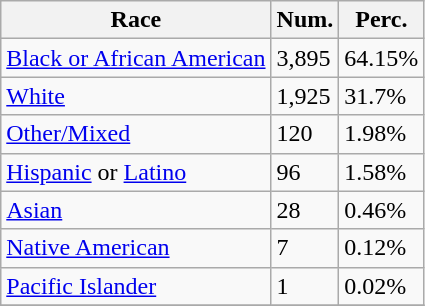<table class="wikitable">
<tr>
<th>Race</th>
<th>Num.</th>
<th>Perc.</th>
</tr>
<tr>
<td><a href='#'>Black or African American</a></td>
<td>3,895</td>
<td>64.15%</td>
</tr>
<tr>
<td><a href='#'>White</a></td>
<td>1,925</td>
<td>31.7%</td>
</tr>
<tr>
<td><a href='#'>Other/Mixed</a></td>
<td>120</td>
<td>1.98%</td>
</tr>
<tr>
<td><a href='#'>Hispanic</a> or <a href='#'>Latino</a></td>
<td>96</td>
<td>1.58%</td>
</tr>
<tr>
<td><a href='#'>Asian</a></td>
<td>28</td>
<td>0.46%</td>
</tr>
<tr>
<td><a href='#'>Native American</a></td>
<td>7</td>
<td>0.12%</td>
</tr>
<tr>
<td><a href='#'>Pacific Islander</a></td>
<td>1</td>
<td>0.02%</td>
</tr>
<tr>
</tr>
</table>
